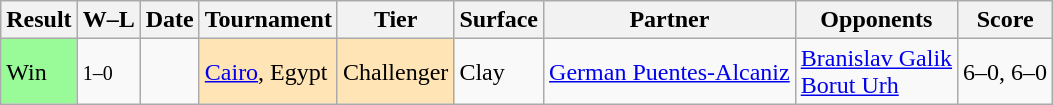<table class="sortable wikitable">
<tr>
<th>Result</th>
<th class="unsortable">W–L</th>
<th>Date</th>
<th>Tournament</th>
<th>Tier</th>
<th>Surface</th>
<th>Partner</th>
<th>Opponents</th>
<th class="unsortable">Score</th>
</tr>
<tr>
<td style="background:#98fb98;">Win</td>
<td><small>1–0</small></td>
<td></td>
<td style="background:moccasin;"><a href='#'>Cairo</a>, Egypt</td>
<td style="background:moccasin;">Challenger</td>
<td>Clay</td>
<td> <a href='#'>German Puentes-Alcaniz</a></td>
<td> <a href='#'>Branislav Galik</a> <br>  <a href='#'>Borut Urh</a></td>
<td>6–0, 6–0</td>
</tr>
</table>
